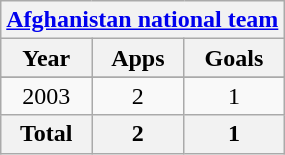<table class="wikitable" style="text-align:center">
<tr>
<th colspan=3><a href='#'>Afghanistan national team</a></th>
</tr>
<tr>
<th>Year</th>
<th>Apps</th>
<th>Goals</th>
</tr>
<tr>
</tr>
<tr>
<td>2003</td>
<td>2</td>
<td>1</td>
</tr>
<tr>
<th>Total</th>
<th>2</th>
<th>1</th>
</tr>
</table>
